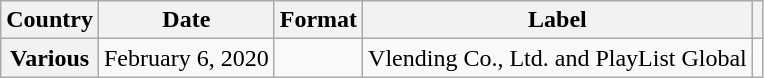<table class="wikitable plainrowheaders" border="1">
<tr>
<th scope="col">Country</th>
<th scope="col">Date</th>
<th scope="col">Format</th>
<th scope="col">Label</th>
<th scope="col"></th>
</tr>
<tr>
<th scope="row">Various</th>
<td>February 6, 2020</td>
<td></td>
<td>Vlending Co., Ltd. and PlayList Global</td>
<td align="center"></td>
</tr>
</table>
